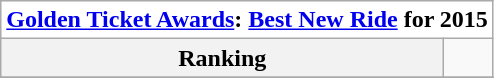<table class="wikitable">
<tr>
<th style="text-align:center; background:white;" colspan="500"><a href='#'>Golden Ticket Awards</a>: <a href='#'>Best New Ride</a> for 2015</th>
</tr>
<tr style="background:#white;">
<th style="text-align:center;">Ranking</th>
<td></td>
</tr>
<tr>
</tr>
</table>
